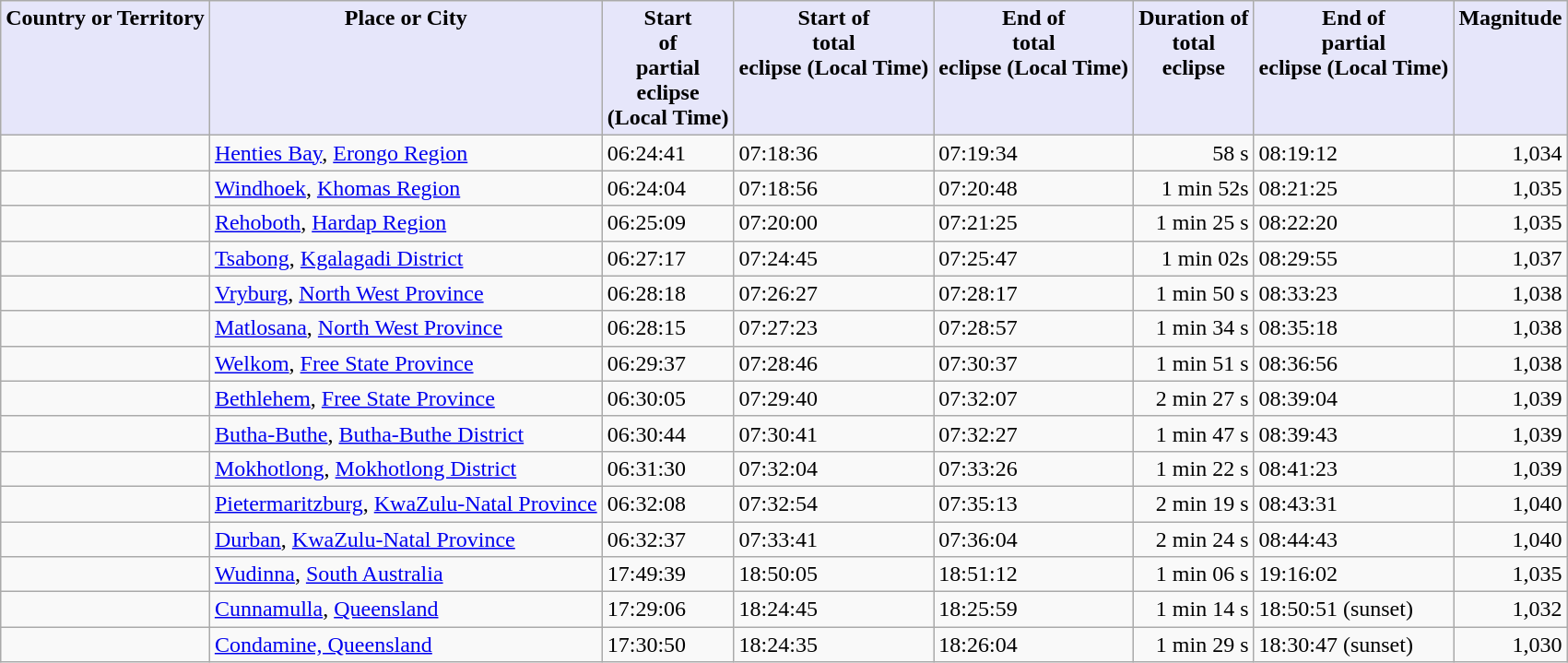<table class="wikitable">
<tr>
<th valign="top" style="background:Lavender; color:Black">Country or Territory</th>
<th valign="top" style="background:Lavender; color:Black">Place or City</th>
<th valign="top" style="background:Lavender; color:Black">Start<br>of<br>partial<br>eclipse<br>(Local Time)<br></th>
<th valign="top" style="background:Lavender; color:Black">Start of<br>total<br>eclipse (Local Time)</th>
<th valign="top" style="background:Lavender; color:Black">End of<br>total<br>eclipse (Local Time)</th>
<th valign="top" style="background:Lavender; color:Black">Duration of<br>total<br>eclipse</th>
<th valign="top" style="background:Lavender; color:Black">End of<br>partial<br>eclipse (Local Time)</th>
<th valign="top" style="background:Lavender; color:Black">Magnitude</th>
</tr>
<tr>
<td></td>
<td><a href='#'>Henties Bay</a>, <a href='#'>Erongo Region</a></td>
<td>06:24:41</td>
<td>07:18:36</td>
<td>07:19:34</td>
<td align="right">58 s</td>
<td>08:19:12</td>
<td align="right">1,034</td>
</tr>
<tr>
<td></td>
<td><a href='#'>Windhoek</a>, <a href='#'>Khomas Region</a></td>
<td>06:24:04</td>
<td>07:18:56</td>
<td>07:20:48</td>
<td align="right">1 min 52s</td>
<td>08:21:25</td>
<td align="right">1,035</td>
</tr>
<tr>
<td></td>
<td><a href='#'>Rehoboth</a>, <a href='#'>Hardap Region</a></td>
<td>06:25:09</td>
<td>07:20:00</td>
<td>07:21:25</td>
<td align="right">1 min 25 s</td>
<td>08:22:20</td>
<td align="right">1,035</td>
</tr>
<tr>
<td></td>
<td><a href='#'>Tsabong</a>, <a href='#'>Kgalagadi District</a></td>
<td>06:27:17</td>
<td>07:24:45</td>
<td>07:25:47</td>
<td align="right">1 min 02s</td>
<td>08:29:55</td>
<td align="right">1,037</td>
</tr>
<tr>
<td></td>
<td><a href='#'>Vryburg</a>, <a href='#'>North West Province</a></td>
<td>06:28:18</td>
<td>07:26:27</td>
<td>07:28:17</td>
<td align="right">1 min 50 s</td>
<td>08:33:23</td>
<td align="right">1,038</td>
</tr>
<tr>
<td></td>
<td><a href='#'> Matlosana</a>, <a href='#'>North West Province</a></td>
<td>06:28:15</td>
<td>07:27:23</td>
<td>07:28:57</td>
<td align="right">1 min 34 s</td>
<td>08:35:18</td>
<td align="right">1,038</td>
</tr>
<tr>
<td></td>
<td><a href='#'>Welkom</a>, <a href='#'>Free State Province</a></td>
<td>06:29:37</td>
<td>07:28:46</td>
<td>07:30:37</td>
<td align="right">1 min 51 s</td>
<td>08:36:56</td>
<td align="right">1,038</td>
</tr>
<tr>
<td></td>
<td><a href='#'>Bethlehem</a>, <a href='#'>Free State Province</a></td>
<td>06:30:05</td>
<td>07:29:40</td>
<td>07:32:07</td>
<td align="right">2 min 27 s</td>
<td>08:39:04</td>
<td align="right">1,039</td>
</tr>
<tr>
<td></td>
<td><a href='#'>Butha-Buthe</a>, <a href='#'>Butha-Buthe District</a></td>
<td>06:30:44</td>
<td>07:30:41</td>
<td>07:32:27</td>
<td align="right">1 min 47 s</td>
<td>08:39:43</td>
<td align="right">1,039</td>
</tr>
<tr>
<td></td>
<td><a href='#'>Mokhotlong</a>, <a href='#'>Mokhotlong District</a></td>
<td>06:31:30</td>
<td>07:32:04</td>
<td>07:33:26</td>
<td align="right">1 min 22 s</td>
<td>08:41:23</td>
<td align="right">1,039</td>
</tr>
<tr>
<td></td>
<td><a href='#'>Pietermaritzburg</a>, <a href='#'>KwaZulu-Natal Province</a></td>
<td>06:32:08</td>
<td>07:32:54</td>
<td>07:35:13</td>
<td align="right">2 min 19 s</td>
<td>08:43:31</td>
<td align="right">1,040</td>
</tr>
<tr>
<td></td>
<td><a href='#'>Durban</a>, <a href='#'>KwaZulu-Natal Province</a></td>
<td>06:32:37</td>
<td>07:33:41</td>
<td>07:36:04</td>
<td align="right">2 min 24 s</td>
<td>08:44:43</td>
<td align="right">1,040</td>
</tr>
<tr>
<td></td>
<td><a href='#'>Wudinna</a>, <a href='#'>South Australia</a></td>
<td>17:49:39</td>
<td>18:50:05</td>
<td>18:51:12</td>
<td align="right">1 min 06 s</td>
<td>19:16:02</td>
<td align="right">1,035</td>
</tr>
<tr>
<td></td>
<td><a href='#'>Cunnamulla</a>, <a href='#'>Queensland</a></td>
<td>17:29:06</td>
<td>18:24:45</td>
<td>18:25:59</td>
<td align="right">1 min 14 s</td>
<td>18:50:51 (sunset)</td>
<td align="right">1,032</td>
</tr>
<tr>
<td></td>
<td><a href='#'>Condamine, Queensland</a></td>
<td>17:30:50</td>
<td>18:24:35</td>
<td>18:26:04</td>
<td align="right">1 min 29 s</td>
<td>18:30:47 (sunset)</td>
<td align="right">1,030</td>
</tr>
</table>
